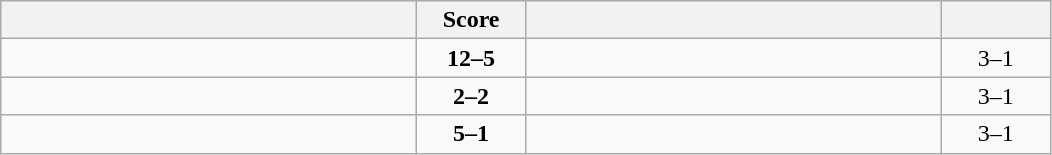<table class="wikitable" style="text-align: center; ">
<tr>
<th align="right" width="270"></th>
<th width="65">Score</th>
<th align="left" width="270"></th>
<th width="65"></th>
</tr>
<tr>
<td align="left"><strong></strong></td>
<td><strong>12–5</strong></td>
<td align="left"></td>
<td>3–1 <strong></strong></td>
</tr>
<tr>
<td align="left"><strong></strong></td>
<td><strong>2–2</strong></td>
<td align="left"></td>
<td>3–1 <strong></strong></td>
</tr>
<tr>
<td align="left"><strong></strong></td>
<td><strong>5–1</strong></td>
<td align="left"></td>
<td>3–1 <strong></strong></td>
</tr>
</table>
